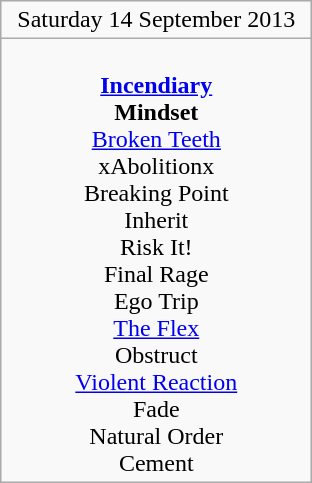<table class="wikitable">
<tr>
<td colspan="4" style="text-align:center;">Saturday 14 September 2013</td>
</tr>
<tr>
<td style="text-align:center; vertical-align:top; width:200px;"><br><strong><a href='#'>Incendiary</a></strong><br>
<strong>Mindset</strong><br>
<a href='#'>Broken Teeth</a><br>
xAbolitionx<br>
Breaking Point<br>
Inherit<br>
Risk It!<br>
Final Rage<br>
Ego Trip<br>
<a href='#'>The Flex</a><br>
Obstruct<br>
<a href='#'>Violent Reaction</a><br>
Fade<br>
Natural Order<br>
Cement</td>
</tr>
</table>
